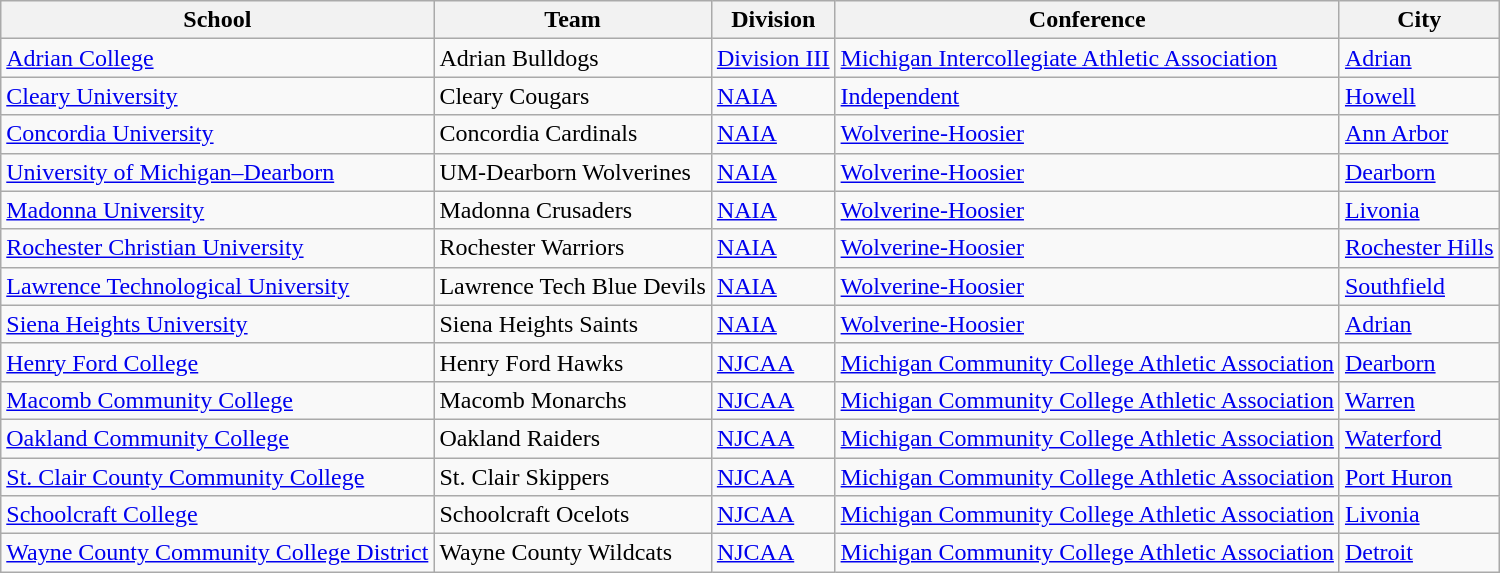<table class="wikitable">
<tr>
<th>School</th>
<th>Team</th>
<th>Division</th>
<th>Conference</th>
<th>City</th>
</tr>
<tr>
<td><a href='#'>Adrian College</a></td>
<td>Adrian Bulldogs</td>
<td><a href='#'>Division III</a></td>
<td><a href='#'>Michigan Intercollegiate Athletic Association</a></td>
<td><a href='#'>Adrian</a></td>
</tr>
<tr>
<td><a href='#'>Cleary University</a></td>
<td>Cleary Cougars</td>
<td><a href='#'>NAIA</a></td>
<td><a href='#'>Independent</a></td>
<td><a href='#'>Howell</a></td>
</tr>
<tr>
<td><a href='#'>Concordia University</a></td>
<td>Concordia Cardinals</td>
<td><a href='#'>NAIA</a></td>
<td><a href='#'>Wolverine-Hoosier</a></td>
<td><a href='#'>Ann Arbor</a></td>
</tr>
<tr>
<td><a href='#'>University of Michigan–Dearborn</a></td>
<td>UM-Dearborn Wolverines</td>
<td><a href='#'>NAIA</a></td>
<td><a href='#'>Wolverine-Hoosier</a></td>
<td><a href='#'>Dearborn</a></td>
</tr>
<tr>
<td><a href='#'>Madonna University</a></td>
<td>Madonna Crusaders</td>
<td><a href='#'>NAIA</a></td>
<td><a href='#'>Wolverine-Hoosier</a></td>
<td><a href='#'>Livonia</a></td>
</tr>
<tr>
<td><a href='#'>Rochester Christian University</a></td>
<td>Rochester Warriors</td>
<td><a href='#'>NAIA</a></td>
<td><a href='#'>Wolverine-Hoosier</a></td>
<td><a href='#'>Rochester Hills</a></td>
</tr>
<tr>
<td><a href='#'>Lawrence Technological University</a></td>
<td>Lawrence Tech Blue Devils</td>
<td><a href='#'>NAIA</a></td>
<td><a href='#'>Wolverine-Hoosier</a></td>
<td><a href='#'>Southfield</a></td>
</tr>
<tr>
<td><a href='#'>Siena Heights University</a></td>
<td>Siena Heights Saints</td>
<td><a href='#'>NAIA</a></td>
<td><a href='#'>Wolverine-Hoosier</a></td>
<td><a href='#'>Adrian</a></td>
</tr>
<tr>
<td><a href='#'>Henry Ford College</a></td>
<td>Henry Ford Hawks</td>
<td><a href='#'>NJCAA</a></td>
<td><a href='#'>Michigan Community College Athletic Association</a></td>
<td><a href='#'>Dearborn</a></td>
</tr>
<tr>
<td><a href='#'>Macomb Community College</a></td>
<td>Macomb Monarchs</td>
<td><a href='#'>NJCAA</a></td>
<td><a href='#'>Michigan Community College Athletic Association</a></td>
<td><a href='#'>Warren</a></td>
</tr>
<tr>
<td><a href='#'>Oakland Community College</a></td>
<td>Oakland Raiders</td>
<td><a href='#'>NJCAA</a></td>
<td><a href='#'>Michigan Community College Athletic Association</a></td>
<td><a href='#'>Waterford</a></td>
</tr>
<tr>
<td><a href='#'>St. Clair County Community College</a></td>
<td>St. Clair Skippers</td>
<td><a href='#'>NJCAA</a></td>
<td><a href='#'>Michigan Community College Athletic Association</a></td>
<td><a href='#'>Port Huron</a></td>
</tr>
<tr>
<td><a href='#'>Schoolcraft College</a></td>
<td>Schoolcraft Ocelots</td>
<td><a href='#'>NJCAA</a></td>
<td><a href='#'>Michigan Community College Athletic Association</a></td>
<td><a href='#'>Livonia</a></td>
</tr>
<tr>
<td><a href='#'>Wayne County Community College District</a></td>
<td>Wayne County Wildcats</td>
<td><a href='#'>NJCAA</a></td>
<td><a href='#'>Michigan Community College Athletic Association</a></td>
<td><a href='#'>Detroit</a></td>
</tr>
</table>
